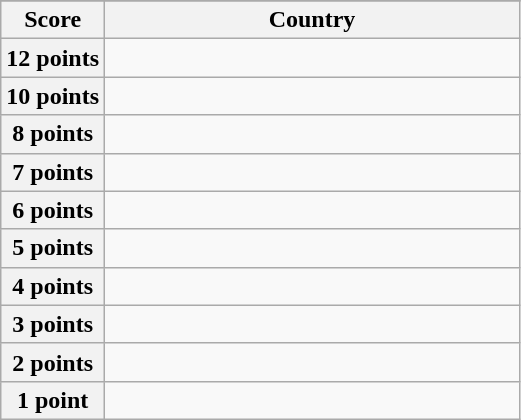<table class="wikitable">
<tr>
</tr>
<tr>
<th scope="col" width="20%">Score</th>
<th scope="col">Country</th>
</tr>
<tr>
<th scope="row">12 points</th>
<td></td>
</tr>
<tr>
<th scope="row">10 points</th>
<td></td>
</tr>
<tr>
<th scope="row">8 points</th>
<td></td>
</tr>
<tr>
<th scope="row">7 points</th>
<td></td>
</tr>
<tr>
<th scope="row">6 points</th>
<td></td>
</tr>
<tr>
<th scope="row">5 points</th>
<td></td>
</tr>
<tr>
<th scope="row">4 points</th>
<td></td>
</tr>
<tr>
<th scope="row">3 points</th>
<td></td>
</tr>
<tr>
<th scope="row">2 points</th>
<td></td>
</tr>
<tr>
<th scope="row">1 point</th>
<td></td>
</tr>
</table>
